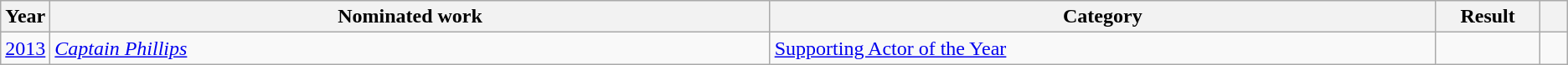<table class=wikitable>
<tr>
<th scope="col" style="width:1em;">Year</th>
<th scope="col" style="width:39em;">Nominated work</th>
<th scope="col" style="width:36em;">Category</th>
<th scope="col" style="width:5em;">Result</th>
<th scope="col" style="width:1em;"></th>
</tr>
<tr>
<td><a href='#'>2013</a></td>
<td><em><a href='#'>Captain Phillips</a></em></td>
<td><a href='#'>Supporting Actor of the Year</a></td>
<td></td>
<td></td>
</tr>
</table>
